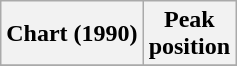<table class="wikitable plainrowheaders" style="text-align:center">
<tr>
<th>Chart (1990)</th>
<th>Peak<br>position</th>
</tr>
<tr>
</tr>
</table>
